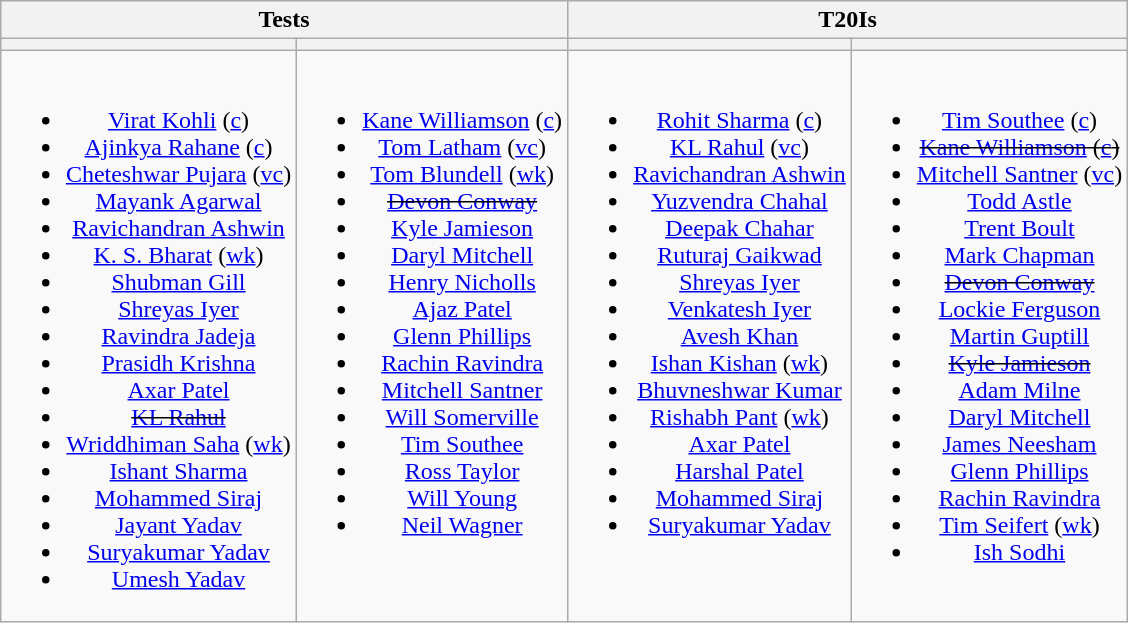<table class="wikitable" style="text-align:center; margin:auto">
<tr>
<th colspan=2>Tests</th>
<th colspan=2>T20Is</th>
</tr>
<tr>
<th></th>
<th></th>
<th></th>
<th></th>
</tr>
<tr style="vertical-align:top">
<td><br><ul><li><a href='#'>Virat Kohli</a> (<a href='#'>c</a>)</li><li><a href='#'>Ajinkya Rahane</a> (<a href='#'>c</a>)</li><li><a href='#'>Cheteshwar Pujara</a> (<a href='#'>vc</a>)</li><li><a href='#'>Mayank Agarwal</a></li><li><a href='#'>Ravichandran Ashwin</a></li><li><a href='#'>K. S. Bharat</a> (<a href='#'>wk</a>)</li><li><a href='#'>Shubman Gill</a></li><li><a href='#'>Shreyas Iyer</a></li><li><a href='#'>Ravindra Jadeja</a></li><li><a href='#'>Prasidh Krishna</a></li><li><a href='#'>Axar Patel</a></li><li><s><a href='#'>KL Rahul</a></s></li><li><a href='#'>Wriddhiman Saha</a> (<a href='#'>wk</a>)</li><li><a href='#'>Ishant Sharma</a></li><li><a href='#'>Mohammed Siraj</a></li><li><a href='#'>Jayant Yadav</a></li><li><a href='#'>Suryakumar Yadav</a></li><li><a href='#'>Umesh Yadav</a></li></ul></td>
<td><br><ul><li><a href='#'>Kane Williamson</a> (<a href='#'>c</a>)</li><li><a href='#'>Tom Latham</a> (<a href='#'>vc</a>)</li><li><a href='#'>Tom Blundell</a> (<a href='#'>wk</a>)</li><li><s><a href='#'>Devon Conway</a></s></li><li><a href='#'>Kyle Jamieson</a></li><li><a href='#'>Daryl Mitchell</a></li><li><a href='#'>Henry Nicholls</a></li><li><a href='#'>Ajaz Patel</a></li><li><a href='#'>Glenn Phillips</a></li><li><a href='#'>Rachin Ravindra</a></li><li><a href='#'>Mitchell Santner</a></li><li><a href='#'>Will Somerville</a></li><li><a href='#'>Tim Southee</a></li><li><a href='#'>Ross Taylor</a></li><li><a href='#'>Will Young</a></li><li><a href='#'>Neil Wagner</a></li></ul></td>
<td><br><ul><li><a href='#'>Rohit Sharma</a> (<a href='#'>c</a>)</li><li><a href='#'>KL Rahul</a> (<a href='#'>vc</a>)</li><li><a href='#'>Ravichandran Ashwin</a></li><li><a href='#'>Yuzvendra Chahal</a></li><li><a href='#'>Deepak Chahar</a></li><li><a href='#'>Ruturaj Gaikwad</a></li><li><a href='#'>Shreyas Iyer</a></li><li><a href='#'>Venkatesh Iyer</a></li><li><a href='#'>Avesh Khan</a></li><li><a href='#'>Ishan Kishan</a> (<a href='#'>wk</a>)</li><li><a href='#'>Bhuvneshwar Kumar</a></li><li><a href='#'>Rishabh Pant</a> (<a href='#'>wk</a>)</li><li><a href='#'>Axar Patel</a></li><li><a href='#'>Harshal Patel</a></li><li><a href='#'>Mohammed Siraj</a></li><li><a href='#'>Suryakumar Yadav</a></li></ul></td>
<td><br><ul><li><a href='#'>Tim Southee</a> (<a href='#'>c</a>)</li><li><s><a href='#'>Kane Williamson</a> (<a href='#'>c</a>)</s></li><li><a href='#'>Mitchell Santner</a> (<a href='#'>vc</a>)</li><li><a href='#'>Todd Astle</a></li><li><a href='#'>Trent Boult</a></li><li><a href='#'>Mark Chapman</a></li><li><s><a href='#'>Devon Conway</a></s></li><li><a href='#'>Lockie Ferguson</a></li><li><a href='#'>Martin Guptill</a></li><li><s><a href='#'>Kyle Jamieson</a></s></li><li><a href='#'>Adam Milne</a></li><li><a href='#'>Daryl Mitchell</a></li><li><a href='#'>James Neesham</a></li><li><a href='#'>Glenn Phillips</a></li><li><a href='#'>Rachin Ravindra</a></li><li><a href='#'>Tim Seifert</a> (<a href='#'>wk</a>)</li><li><a href='#'>Ish Sodhi</a></li></ul></td>
</tr>
</table>
